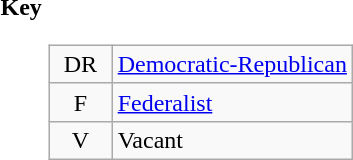<table>
<tr valign=top>
<th>Key</th>
<td><br><table class=wikitable>
<tr>
<td align=center width=35px >DR</td>
<td><a href='#'>Democratic-Republican</a></td>
</tr>
<tr>
<td align=center width=35px >F</td>
<td><a href='#'>Federalist</a></td>
</tr>
<tr>
<td align=center width=35px >V</td>
<td>Vacant</td>
</tr>
</table>
</td>
</tr>
</table>
